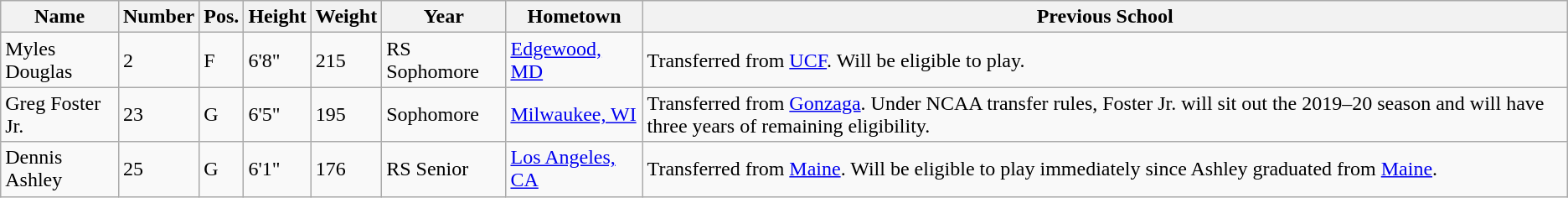<table class="wikitable sortable" border="1">
<tr>
<th>Name</th>
<th>Number</th>
<th>Pos.</th>
<th>Height</th>
<th>Weight</th>
<th>Year</th>
<th>Hometown</th>
<th class="unsortable">Previous School</th>
</tr>
<tr>
<td>Myles Douglas</td>
<td>2</td>
<td>F</td>
<td>6'8"</td>
<td>215</td>
<td>RS Sophomore</td>
<td><a href='#'>Edgewood, MD</a></td>
<td>Transferred from <a href='#'>UCF</a>. Will be eligible to play.</td>
</tr>
<tr>
<td>Greg Foster Jr.</td>
<td>23</td>
<td>G</td>
<td>6'5"</td>
<td>195</td>
<td>Sophomore</td>
<td><a href='#'>Milwaukee, WI</a></td>
<td>Transferred from <a href='#'>Gonzaga</a>. Under NCAA transfer rules, Foster Jr. will sit out the 2019–20 season and will have three years of remaining eligibility.</td>
</tr>
<tr>
<td>Dennis Ashley</td>
<td>25</td>
<td>G</td>
<td>6'1"</td>
<td>176</td>
<td>RS Senior</td>
<td><a href='#'>Los Angeles, CA</a></td>
<td>Transferred from <a href='#'>Maine</a>. Will be eligible to play immediately since Ashley graduated from <a href='#'>Maine</a>.</td>
</tr>
</table>
